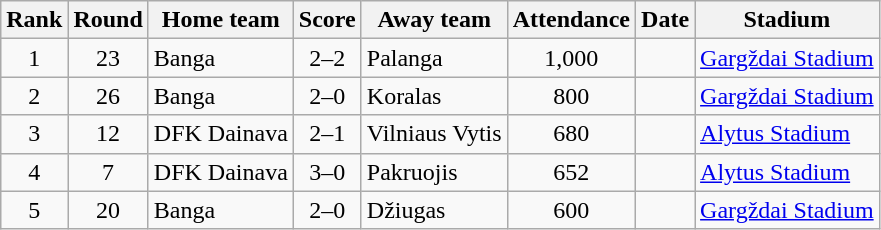<table class="wikitable sortable">
<tr>
<th>Rank</th>
<th>Round</th>
<th>Home team</th>
<th>Score</th>
<th>Away team</th>
<th>Attendance</th>
<th>Date</th>
<th>Stadium</th>
</tr>
<tr>
<td align=center>1</td>
<td align=center>23</td>
<td>Banga</td>
<td align=center>2–2</td>
<td>Palanga</td>
<td align=center>1,000</td>
<td></td>
<td><a href='#'>Gargždai Stadium</a></td>
</tr>
<tr>
<td align=center>2</td>
<td align=center>26</td>
<td>Banga</td>
<td align=center>2–0</td>
<td>Koralas</td>
<td align=center>800</td>
<td></td>
<td><a href='#'>Gargždai Stadium</a></td>
</tr>
<tr>
<td align=center>3</td>
<td align=center>12</td>
<td>DFK Dainava</td>
<td align=center>2–1</td>
<td>Vilniaus Vytis</td>
<td align=center>680</td>
<td></td>
<td><a href='#'>Alytus Stadium</a></td>
</tr>
<tr>
<td align=center>4</td>
<td align=center>7</td>
<td>DFK Dainava</td>
<td align=center>3–0</td>
<td>Pakruojis</td>
<td align=center>652</td>
<td></td>
<td><a href='#'>Alytus Stadium</a></td>
</tr>
<tr>
<td align=center>5</td>
<td align=center>20</td>
<td>Banga</td>
<td align=center>2–0</td>
<td>Džiugas</td>
<td align=center>600</td>
<td></td>
<td><a href='#'>Gargždai Stadium</a></td>
</tr>
</table>
